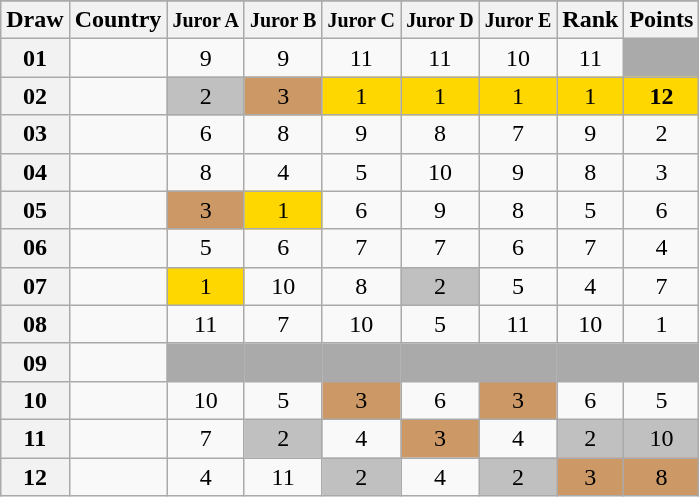<table class="sortable wikitable collapsible plainrowheaders" style="text-align:center;">
<tr>
</tr>
<tr>
<th scope="col">Draw</th>
<th scope="col">Country</th>
<th scope="col"><small>Juror A</small></th>
<th scope="col"><small>Juror B</small></th>
<th scope="col"><small>Juror C</small></th>
<th scope="col"><small>Juror D</small></th>
<th scope="col"><small>Juror E</small></th>
<th scope="col">Rank</th>
<th scope="col">Points</th>
</tr>
<tr>
<th scope="row" style="text-align:center;">01</th>
<td style="text-align:left;"></td>
<td>9</td>
<td>9</td>
<td>11</td>
<td>11</td>
<td>10</td>
<td>11</td>
<td style="background:#AAAAAA;"></td>
</tr>
<tr>
<th scope="row" style="text-align:center;">02</th>
<td style="text-align:left;"></td>
<td style="background:silver;">2</td>
<td style="background:#CC9966;">3</td>
<td style="background:gold;">1</td>
<td style="background:gold;">1</td>
<td style="background:gold;">1</td>
<td style="background:gold;">1</td>
<td style="background:gold;"><strong>12</strong></td>
</tr>
<tr>
<th scope="row" style="text-align:center;">03</th>
<td style="text-align:left;"></td>
<td>6</td>
<td>8</td>
<td>9</td>
<td>8</td>
<td>7</td>
<td>9</td>
<td>2</td>
</tr>
<tr>
<th scope="row" style="text-align:center;">04</th>
<td style="text-align:left;"></td>
<td>8</td>
<td>4</td>
<td>5</td>
<td>10</td>
<td>9</td>
<td>8</td>
<td>3</td>
</tr>
<tr>
<th scope="row" style="text-align:center;">05</th>
<td style="text-align:left;"></td>
<td style="background:#CC9966;">3</td>
<td style="background:gold;">1</td>
<td>6</td>
<td>9</td>
<td>8</td>
<td>5</td>
<td>6</td>
</tr>
<tr>
<th scope="row" style="text-align:center;">06</th>
<td style="text-align:left;"></td>
<td>5</td>
<td>6</td>
<td>7</td>
<td>7</td>
<td>6</td>
<td>7</td>
<td>4</td>
</tr>
<tr>
<th scope="row" style="text-align:center;">07</th>
<td style="text-align:left;"></td>
<td style="background:gold;">1</td>
<td>10</td>
<td>8</td>
<td style="background:silver;">2</td>
<td>5</td>
<td>4</td>
<td>7</td>
</tr>
<tr>
<th scope="row" style="text-align:center;">08</th>
<td style="text-align:left;"></td>
<td>11</td>
<td>7</td>
<td>10</td>
<td>5</td>
<td>11</td>
<td>10</td>
<td>1</td>
</tr>
<tr class="sortbottom">
<th scope="row" style="text-align:center;">09</th>
<td style="text-align:left;"></td>
<td style="background:#AAAAAA;"></td>
<td style="background:#AAAAAA;"></td>
<td style="background:#AAAAAA;"></td>
<td style="background:#AAAAAA;"></td>
<td style="background:#AAAAAA;"></td>
<td style="background:#AAAAAA;"></td>
<td style="background:#AAAAAA;"></td>
</tr>
<tr>
<th scope="row" style="text-align:center;">10</th>
<td style="text-align:left;"></td>
<td>10</td>
<td>5</td>
<td style="background:#CC9966;">3</td>
<td>6</td>
<td style="background:#CC9966;">3</td>
<td>6</td>
<td>5</td>
</tr>
<tr>
<th scope="row" style="text-align:center;">11</th>
<td style="text-align:left;"></td>
<td>7</td>
<td style="background:silver;">2</td>
<td>4</td>
<td style="background:#CC9966;">3</td>
<td>4</td>
<td style="background:silver;">2</td>
<td style="background:silver;">10</td>
</tr>
<tr>
<th scope="row" style="text-align:center;">12</th>
<td style="text-align:left;"></td>
<td>4</td>
<td>11</td>
<td style="background:silver;">2</td>
<td>4</td>
<td style="background:silver;">2</td>
<td style="background:#CC9966;">3</td>
<td style="background:#CC9966;">8</td>
</tr>
</table>
